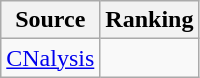<table class="wikitable" style="text-align:center">
<tr>
<th>Source</th>
<th>Ranking</th>
</tr>
<tr>
<td align=left><a href='#'>CNalysis</a></td>
<td></td>
</tr>
</table>
